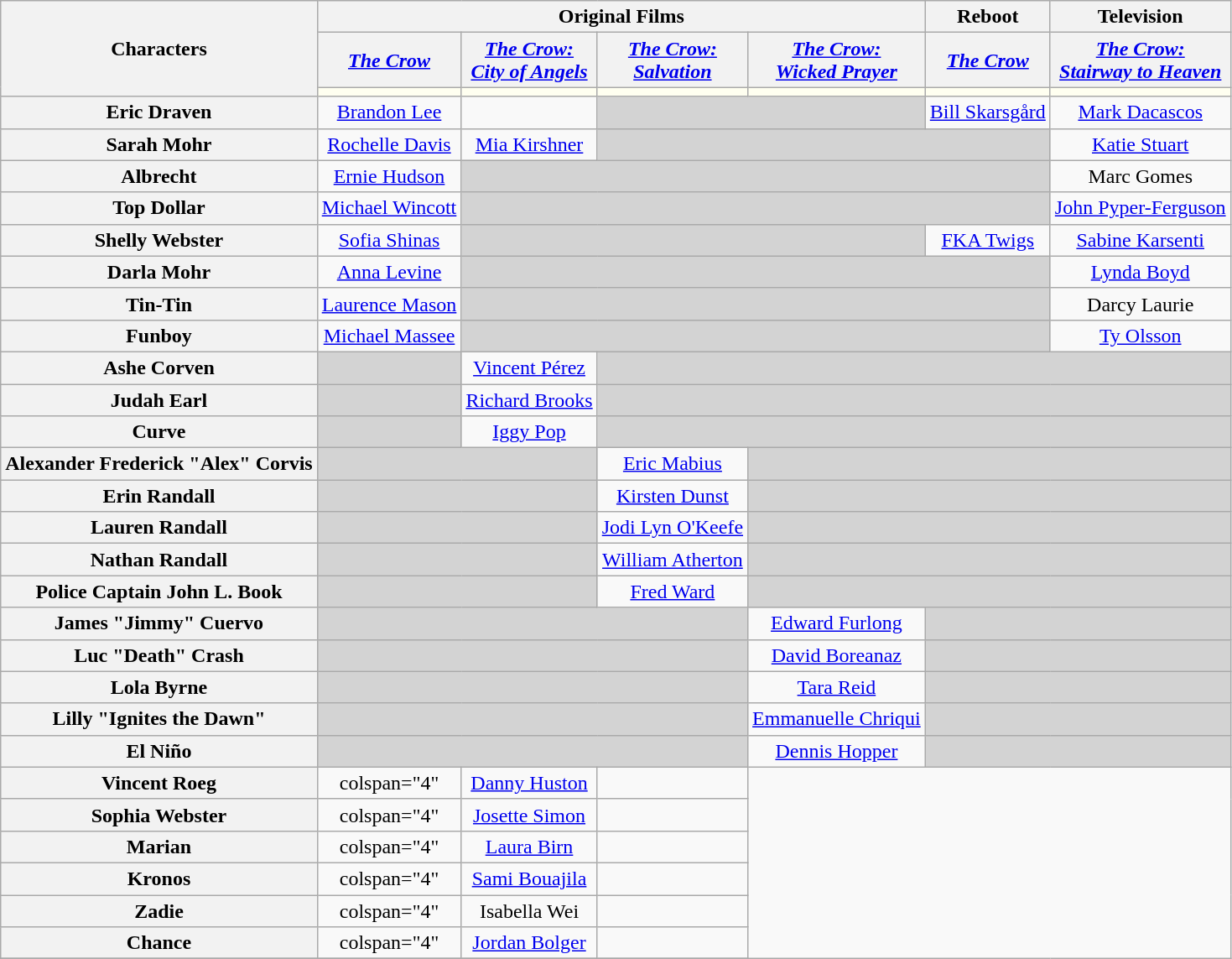<table class="wikitable" style="text-align:center;">
<tr>
<th rowspan="3">Characters</th>
<th colspan="4">Original Films</th>
<th>Reboot</th>
<th>Television</th>
</tr>
<tr>
<th><em><a href='#'>The Crow</a></em></th>
<th><em><a href='#'>The Crow: <br> City of Angels</a></em></th>
<th><em><a href='#'>The Crow: <br> Salvation</a></em></th>
<th><em><a href='#'>The Crow: <br> Wicked Prayer</a></em></th>
<th><em><a href='#'>The Crow</a></em></th>
<th><em><a href='#'>The Crow: <br> Stairway to Heaven</a></em></th>
</tr>
<tr>
<th style="background:ivory;"><span></span></th>
<th style="background:ivory;"><span></span></th>
<th style="background:ivory;"><span></span></th>
<th style="background:ivory;"><span></span></th>
<th style="background:ivory;"><span></span></th>
<th style="background:ivory;"><span></span></th>
</tr>
<tr>
<th>Eric Draven</th>
<td><a href='#'>Brandon Lee</a></td>
<td></td>
<td colspan="2" style="background:lightgrey;"> </td>
<td><a href='#'>Bill Skarsgård</a></td>
<td><a href='#'>Mark Dacascos</a></td>
</tr>
<tr>
<th>Sarah Mohr</th>
<td><a href='#'>Rochelle Davis</a></td>
<td><a href='#'>Mia Kirshner</a></td>
<td colspan="3" style="background:lightgrey;"> </td>
<td><a href='#'>Katie Stuart</a></td>
</tr>
<tr>
<th>Albrecht</th>
<td><a href='#'>Ernie Hudson</a></td>
<td colspan="4" style="background:lightgrey;"> </td>
<td>Marc Gomes</td>
</tr>
<tr>
<th>Top Dollar</th>
<td><a href='#'>Michael Wincott</a></td>
<td colspan="4" style="background:lightgrey;"> </td>
<td><a href='#'>John Pyper-Ferguson</a></td>
</tr>
<tr>
<th>Shelly Webster</th>
<td><a href='#'>Sofia Shinas</a></td>
<td colspan="3" style="background:lightgrey;"> </td>
<td><a href='#'>FKA Twigs</a></td>
<td><a href='#'>Sabine Karsenti</a></td>
</tr>
<tr>
<th>Darla Mohr</th>
<td><a href='#'>Anna Levine</a></td>
<td colspan="4" style="background:lightgrey;"> </td>
<td><a href='#'>Lynda Boyd</a></td>
</tr>
<tr>
<th>Tin-Tin</th>
<td><a href='#'>Laurence Mason</a></td>
<td colspan="4" style="background:lightgrey;"> </td>
<td>Darcy Laurie</td>
</tr>
<tr>
<th>Funboy</th>
<td><a href='#'>Michael Massee</a></td>
<td colspan="4" style="background:lightgrey;"> </td>
<td><a href='#'>Ty Olsson</a></td>
</tr>
<tr>
<th>Ashe Corven</th>
<td style="background:lightgrey;"> </td>
<td><a href='#'>Vincent Pérez</a></td>
<td colspan="4" style="background:lightgrey;"> </td>
</tr>
<tr>
<th>Judah Earl</th>
<td style="background:lightgrey;"> </td>
<td><a href='#'>Richard Brooks</a></td>
<td colspan="4" style="background:lightgrey;"> </td>
</tr>
<tr>
<th>Curve</th>
<td style="background:lightgrey;"> </td>
<td><a href='#'>Iggy Pop</a></td>
<td colspan="4" style="background:lightgrey;"> </td>
</tr>
<tr>
<th>Alexander Frederick "Alex" Corvis</th>
<td colspan="2" style="background:lightgrey;"> </td>
<td><a href='#'>Eric Mabius</a></td>
<td colspan="3" style="background:lightgrey;"> </td>
</tr>
<tr>
<th>Erin Randall</th>
<td colspan="2" style="background:lightgrey;"> </td>
<td><a href='#'>Kirsten Dunst</a></td>
<td colspan="3" style="background:lightgrey;"> </td>
</tr>
<tr>
<th>Lauren Randall</th>
<td colspan="2" style="background:lightgrey;"> </td>
<td><a href='#'>Jodi Lyn O'Keefe</a></td>
<td colspan="3" style="background:lightgrey;"> </td>
</tr>
<tr>
<th>Nathan Randall</th>
<td colspan="2" style="background:lightgrey;"> </td>
<td><a href='#'>William Atherton</a></td>
<td colspan="3" style="background:lightgrey;"> </td>
</tr>
<tr>
<th>Police Captain John L. Book</th>
<td colspan="2" style="background:lightgrey;"> </td>
<td><a href='#'>Fred Ward</a></td>
<td colspan="3" style="background:lightgrey;"> </td>
</tr>
<tr>
<th>James "Jimmy" Cuervo</th>
<td colspan="3" style="background:lightgrey;"> </td>
<td><a href='#'>Edward Furlong</a></td>
<td colspan="3" style="background:lightgrey;"> </td>
</tr>
<tr>
<th>Luc "Death" Crash</th>
<td colspan="3" style="background:lightgrey;"> </td>
<td><a href='#'>David Boreanaz</a></td>
<td colspan="3" style="background:lightgrey;"> </td>
</tr>
<tr>
<th>Lola Byrne</th>
<td colspan="3" style="background:lightgrey;"> </td>
<td><a href='#'>Tara Reid</a></td>
<td colspan="3" style="background:lightgrey;"> </td>
</tr>
<tr>
<th>Lilly "Ignites the Dawn"</th>
<td colspan="3" style="background:lightgrey;"> </td>
<td><a href='#'>Emmanuelle Chriqui</a></td>
<td colspan="3" style="background:lightgrey;"> </td>
</tr>
<tr>
<th>El Niño</th>
<td colspan="3" style="background:lightgrey;"> </td>
<td><a href='#'>Dennis Hopper</a></td>
<td colspan="3" style="background:lightgrey;"> </td>
</tr>
<tr>
<th>Vincent Roeg</th>
<td>colspan="4" </td>
<td><a href='#'>Danny Huston</a></td>
<td></td>
</tr>
<tr>
<th>Sophia Webster</th>
<td>colspan="4" </td>
<td><a href='#'>Josette Simon</a></td>
<td></td>
</tr>
<tr>
<th>Marian</th>
<td>colspan="4" </td>
<td><a href='#'>Laura Birn</a></td>
<td></td>
</tr>
<tr>
<th>Kronos</th>
<td>colspan="4" </td>
<td><a href='#'>Sami Bouajila</a></td>
<td></td>
</tr>
<tr>
<th>Zadie</th>
<td>colspan="4" </td>
<td>Isabella Wei</td>
<td></td>
</tr>
<tr>
<th>Chance</th>
<td>colspan="4" </td>
<td><a href='#'>Jordan Bolger</a></td>
<td></td>
</tr>
<tr>
</tr>
</table>
